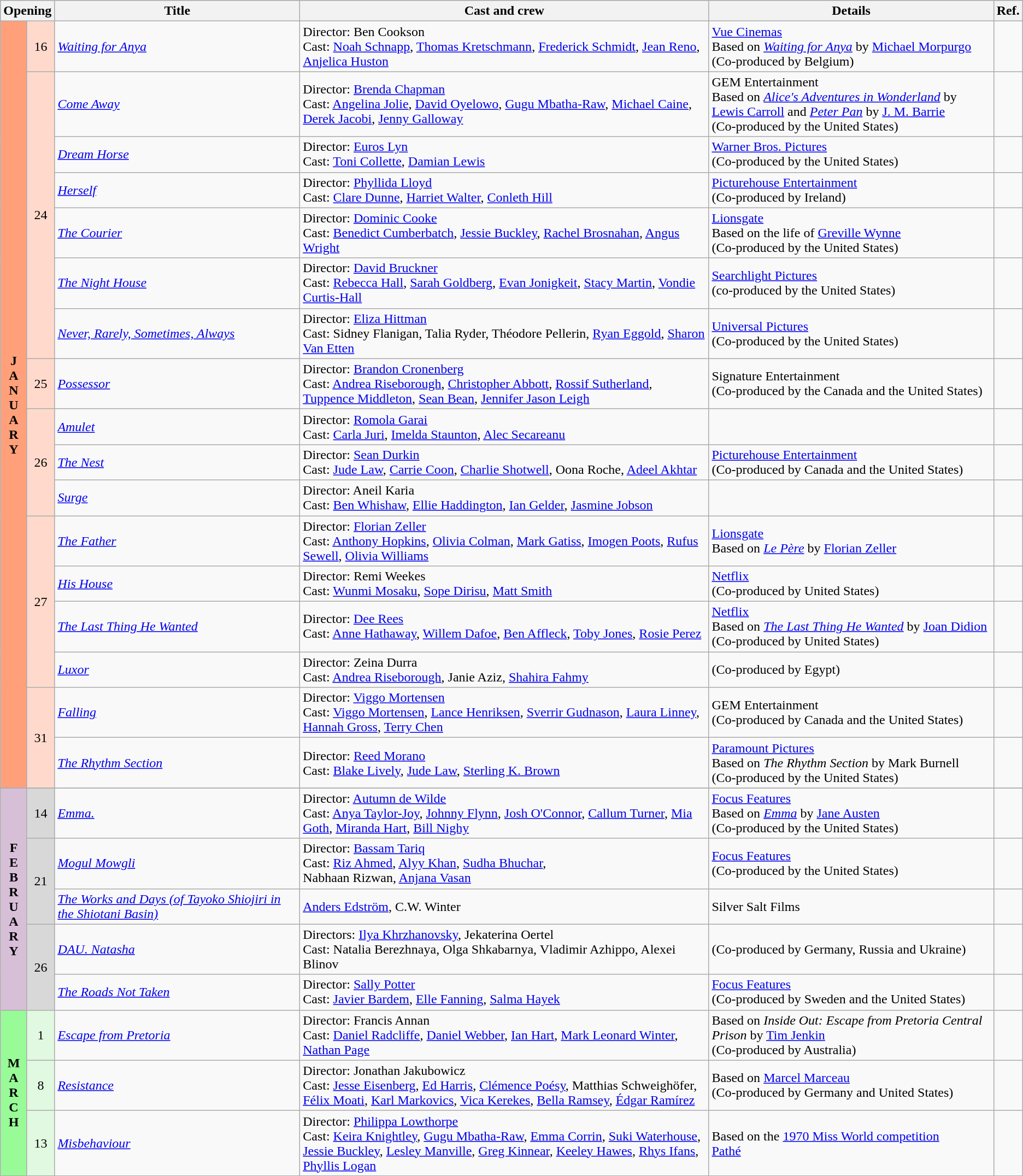<table class="wikitable">
<tr style="background:#b0e0e6; text-align:center;">
<th colspan="2">Opening</th>
<th style="width:24%;">Title</th>
<th style="width:40%;">Cast and crew</th>
<th>Details</th>
<th style="width:2%;">Ref.</th>
</tr>
<tr>
<th rowspan="17" style="text-align:center; background:#ffa07a; textcolor:#000;">J<br>A<br>N<br>U<br>A<br>R<br>Y</th>
<td rowspan="1" style="text-align:center; background:#ffdacc;">16</td>
<td><em><a href='#'>Waiting for Anya</a></em></td>
<td>Director: Ben Cookson <br> Cast: <a href='#'>Noah Schnapp</a>, <a href='#'>Thomas Kretschmann</a>, <a href='#'>Frederick Schmidt</a>, <a href='#'>Jean Reno</a>, <a href='#'>Anjelica Huston</a></td>
<td><a href='#'>Vue Cinemas</a> <br> Based on <em><a href='#'>Waiting for Anya</a></em> by <a href='#'>Michael Morpurgo</a> <br> (Co-produced by Belgium)</td>
<td></td>
</tr>
<tr>
<td rowspan="6" style="text-align:center; background:#ffdacc;">24</td>
<td><em><a href='#'>Come Away</a></em></td>
<td>Director: <a href='#'>Brenda Chapman</a> <br> Cast: <a href='#'>Angelina Jolie</a>, <a href='#'>David Oyelowo</a>, <a href='#'>Gugu Mbatha-Raw</a>, <a href='#'>Michael Caine</a>, <a href='#'>Derek Jacobi</a>, <a href='#'>Jenny Galloway</a></td>
<td>GEM Entertainment <br> Based on <em><a href='#'>Alice's Adventures in Wonderland</a></em> by <a href='#'>Lewis Carroll</a> and <em><a href='#'>Peter Pan</a></em> by <a href='#'>J. M. Barrie</a> <br> (Co-produced by the United States)</td>
<td style="text-align:center"></td>
</tr>
<tr>
<td><em><a href='#'>Dream Horse</a></em></td>
<td>Director: <a href='#'>Euros Lyn</a> <br> Cast: <a href='#'>Toni Collette</a>, <a href='#'>Damian Lewis</a></td>
<td><a href='#'>Warner Bros. Pictures</a> <br> (Co-produced by the United States)</td>
<td style="text-align:center"></td>
</tr>
<tr>
<td><em><a href='#'>Herself</a></em></td>
<td>Director: <a href='#'>Phyllida Lloyd</a> <br> Cast: <a href='#'>Clare Dunne</a>, <a href='#'>Harriet Walter</a>, <a href='#'>Conleth Hill</a></td>
<td><a href='#'>Picturehouse Entertainment</a> <br> (Co-produced by Ireland)</td>
<td style="text-align:center"></td>
</tr>
<tr>
<td><em><a href='#'>The Courier</a></em></td>
<td>Director: <a href='#'>Dominic Cooke</a> <br> Cast: <a href='#'>Benedict Cumberbatch</a>, <a href='#'>Jessie Buckley</a>, <a href='#'>Rachel Brosnahan</a>, <a href='#'>Angus Wright</a></td>
<td><a href='#'>Lionsgate</a> <br> Based on the life of <a href='#'>Greville Wynne</a> <br> (Co-produced by the United States)</td>
<td style="text-align:center"></td>
</tr>
<tr>
<td><em><a href='#'>The Night House</a></em></td>
<td>Director: <a href='#'>David Bruckner</a> <br> Cast: <a href='#'>Rebecca Hall</a>, <a href='#'>Sarah Goldberg</a>, <a href='#'>Evan Jonigkeit</a>, <a href='#'>Stacy Martin</a>, <a href='#'>Vondie Curtis-Hall</a></td>
<td><a href='#'>Searchlight Pictures</a> <br> (co-produced by the United States)</td>
<td></td>
</tr>
<tr>
<td><em><a href='#'>Never, Rarely, Sometimes, Always</a></em></td>
<td>Director: <a href='#'>Eliza Hittman</a> <br> Cast: Sidney Flanigan, Talia Ryder, Théodore Pellerin, <a href='#'>Ryan Eggold</a>, <a href='#'>Sharon Van Etten</a></td>
<td><a href='#'>Universal Pictures</a> <br> (Co-produced by the United States)</td>
<td style="text-align:center"></td>
</tr>
<tr>
<td rowspan="1" style="text-align:center; background:#ffdacc;">25</td>
<td><em><a href='#'>Possessor</a></em></td>
<td>Director: <a href='#'>Brandon Cronenberg</a> <br> Cast: <a href='#'>Andrea Riseborough</a>, <a href='#'>Christopher Abbott</a>, <a href='#'>Rossif Sutherland</a>, <a href='#'>Tuppence Middleton</a>, <a href='#'>Sean Bean</a>, <a href='#'>Jennifer Jason Leigh</a></td>
<td>Signature Entertainment <br> (Co-produced by the Canada and the United States)</td>
<td style="text-align:center"></td>
</tr>
<tr>
<td rowspan="3" style="text-align:center; background:#ffdacc;">26</td>
<td><em><a href='#'>Amulet</a></em></td>
<td>Director: <a href='#'>Romola Garai</a> <br> Cast: <a href='#'>Carla Juri</a>, <a href='#'>Imelda Staunton</a>, <a href='#'>Alec Secareanu</a></td>
<td></td>
<td style="text-align:center"></td>
</tr>
<tr>
<td><em><a href='#'>The Nest</a></em></td>
<td>Director: <a href='#'>Sean Durkin</a> <br> Cast: <a href='#'>Jude Law</a>, <a href='#'>Carrie Coon</a>, <a href='#'>Charlie Shotwell</a>, Oona Roche, <a href='#'>Adeel Akhtar</a></td>
<td><a href='#'>Picturehouse Entertainment</a> <br> (Co-produced by Canada and the United States)</td>
<td style="text-align:center"></td>
</tr>
<tr>
<td><em><a href='#'>Surge</a></em></td>
<td>Director: Aneil Karia <br> Cast: <a href='#'>Ben Whishaw</a>, <a href='#'>Ellie Haddington</a>, <a href='#'>Ian Gelder</a>, <a href='#'>Jasmine Jobson</a></td>
<td></td>
<td style="text-align:center"></td>
</tr>
<tr>
<td rowspan="4" style="text-align:center; background:#ffdacc;">27</td>
<td><em><a href='#'>The Father</a></em></td>
<td>Director: <a href='#'>Florian Zeller</a> <br> Cast: <a href='#'>Anthony Hopkins</a>, <a href='#'>Olivia Colman</a>, <a href='#'>Mark Gatiss</a>, <a href='#'>Imogen Poots</a>, <a href='#'>Rufus Sewell</a>, <a href='#'>Olivia Williams</a></td>
<td><a href='#'>Lionsgate</a> <br> Based on <em><a href='#'>Le Père</a></em> by <a href='#'>Florian Zeller</a></td>
<td style="text-align:center"></td>
</tr>
<tr>
<td><em><a href='#'>His House</a></em></td>
<td>Director: Remi Weekes <br> Cast: <a href='#'>Wunmi Mosaku</a>, <a href='#'>Sope Dirisu</a>, <a href='#'>Matt Smith</a></td>
<td><a href='#'>Netflix</a> <br> (Co-produced by United States)</td>
<td style="text-align:center"></td>
</tr>
<tr>
<td><em><a href='#'>The Last Thing He Wanted</a></em></td>
<td>Director: <a href='#'>Dee Rees</a> <br> Cast: <a href='#'>Anne Hathaway</a>, <a href='#'>Willem Dafoe</a>, <a href='#'>Ben Affleck</a>, <a href='#'>Toby Jones</a>, <a href='#'>Rosie Perez</a></td>
<td><a href='#'>Netflix</a> <br> Based on <em><a href='#'>The Last Thing He Wanted</a></em> by <a href='#'>Joan Didion</a> <br> (Co-produced by United States)</td>
<td style="text-align:center"></td>
</tr>
<tr>
<td><em><a href='#'>Luxor</a></em></td>
<td>Director: Zeina Durra <br> Cast: <a href='#'>Andrea Riseborough</a>, Janie Aziz, <a href='#'>Shahira Fahmy</a></td>
<td>(Co-produced by Egypt)</td>
<td style="text-align:center"></td>
</tr>
<tr>
<td rowspan="2" style="text-align:center; background:#ffdacc;">31</td>
<td><em><a href='#'>Falling</a></em></td>
<td>Director: <a href='#'>Viggo Mortensen</a> <br> Cast: <a href='#'>Viggo Mortensen</a>, <a href='#'>Lance Henriksen</a>, <a href='#'>Sverrir Gudnason</a>, <a href='#'>Laura Linney</a>, <a href='#'>Hannah Gross</a>, <a href='#'>Terry Chen</a></td>
<td>GEM Entertainment <br> (Co-produced by Canada and the United States)</td>
<td style="text-align:center"></td>
</tr>
<tr>
<td><em><a href='#'>The Rhythm Section</a></em></td>
<td>Director: <a href='#'>Reed Morano</a> <br> Cast: <a href='#'>Blake Lively</a>, <a href='#'>Jude Law</a>, <a href='#'>Sterling K. Brown</a></td>
<td><a href='#'>Paramount Pictures</a> <br> Based on <em>The Rhythm Section</em> by Mark Burnell <br> (Co-produced by the United States)</td>
<td style="text-align:center"></td>
</tr>
<tr>
</tr>
<tr>
<th rowspan="5" style="text-align:center; background:thistle; textcolor:#000;">F<br>E<br>B<br>R<br>U<br>A<br>R<br>Y</th>
<td rowspan="1" style="text-align:center; background:#d8d8d8;">14</td>
<td><em><a href='#'>Emma.</a></em></td>
<td>Director: <a href='#'>Autumn de Wilde</a> <br> Cast: <a href='#'>Anya Taylor-Joy</a>, <a href='#'>Johnny Flynn</a>, <a href='#'>Josh O'Connor</a>, <a href='#'>Callum Turner</a>, <a href='#'>Mia Goth</a>, <a href='#'>Miranda Hart</a>, <a href='#'>Bill Nighy</a></td>
<td><a href='#'>Focus Features</a> <br> Based on <em><a href='#'>Emma</a></em> by <a href='#'>Jane Austen</a> <br> (Co-produced by the United States)</td>
<td style="text-align:center"></td>
</tr>
<tr>
<td rowspan="2" style="text-align:center; background:#d8d8d8;">21</td>
<td><em><a href='#'>Mogul Mowgli</a></em></td>
<td>Director: <a href='#'>Bassam Tariq</a> <br> Cast: <a href='#'>Riz Ahmed</a>, <a href='#'>Alyy Khan</a>, <a href='#'>Sudha Bhuchar</a>,<br>Nabhaan Rizwan, <a href='#'>Anjana Vasan</a></td>
<td><a href='#'>Focus Features</a> <br> (Co-produced by the United States)</td>
<td style="text-align:center"></td>
</tr>
<tr>
<td><em><a href='#'>The Works and Days (of Tayoko Shiojiri in the Shiotani Basin)</a></em></td>
<td><a href='#'>Anders Edström</a>, C.W. Winter</td>
<td>Silver Salt Films</td>
<td></td>
</tr>
<tr>
<td rowspan="2" style="text-align:center; background:#d8d8d8;">26</td>
<td><em><a href='#'>DAU. Natasha</a></em></td>
<td>Directors: <a href='#'>Ilya Khrzhanovsky</a>, Jekaterina Oertel <br> Cast: Natalia Berezhnaya, Olga Shkabarnya, Vladimir Azhippo, Alexei Blinov</td>
<td>(Co-produced by Germany, Russia and Ukraine)</td>
<td style="text-align:center"></td>
</tr>
<tr>
<td><em><a href='#'>The Roads Not Taken</a></em></td>
<td>Director: <a href='#'>Sally Potter</a> <br> Cast: <a href='#'>Javier Bardem</a>, <a href='#'>Elle Fanning</a>, <a href='#'>Salma Hayek</a></td>
<td><a href='#'>Focus Features</a> <br> (Co-produced by Sweden and the United States)</td>
<td style="text-align:center"></td>
</tr>
<tr>
<th rowspan="3" style="text-align:center; background:#98fb98; textcolor:#000;">M<br>A<br>R<br>C<br>H</th>
<td rowspan="1" style="text-align:center; background:#e0f9e0;">1</td>
<td><em><a href='#'>Escape from Pretoria</a></em></td>
<td>Director: Francis Annan <br> Cast: <a href='#'>Daniel Radcliffe</a>, <a href='#'>Daniel Webber</a>, <a href='#'>Ian Hart</a>, <a href='#'>Mark Leonard Winter</a>, <a href='#'>Nathan Page</a></td>
<td>Based on <em>Inside Out: Escape from Pretoria Central Prison</em> by <a href='#'>Tim Jenkin</a> <br> (Co-produced by Australia)</td>
<td style="text-align:center"></td>
</tr>
<tr>
<td rowspan="1" style="text-align:center; background:#e0f9e0;">8</td>
<td><em><a href='#'>Resistance</a></em></td>
<td>Director: Jonathan Jakubowicz <br> Cast: <a href='#'>Jesse Eisenberg</a>, <a href='#'>Ed Harris</a>, <a href='#'>Clémence Poésy</a>, Matthias Schweighöfer, <a href='#'>Félix Moati</a>, <a href='#'>Karl Markovics</a>, <a href='#'>Vica Kerekes</a>, <a href='#'>Bella Ramsey</a>, <a href='#'>Édgar Ramírez</a></td>
<td>Based on <a href='#'>Marcel Marceau</a> <br> (Co-produced by Germany and United States)</td>
<td style="text-align:center"></td>
</tr>
<tr>
<td rowspan="1" style="text-align:center; background:#e0f9e0;">13</td>
<td><em><a href='#'>Misbehaviour</a></em></td>
<td>Director: <a href='#'>Philippa Lowthorpe</a> <br> Cast: <a href='#'>Keira Knightley</a>, <a href='#'>Gugu Mbatha-Raw</a>, <a href='#'>Emma Corrin</a>, <a href='#'>Suki Waterhouse</a>, <a href='#'>Jessie Buckley</a>, <a href='#'>Lesley Manville</a>, <a href='#'>Greg Kinnear</a>, <a href='#'>Keeley Hawes</a>, <a href='#'>Rhys Ifans</a>, <a href='#'>Phyllis Logan</a></td>
<td>Based on the <a href='#'>1970 Miss World competition</a> <br> <a href='#'>Pathé</a></td>
<td style="text-align:center"></td>
</tr>
<tr>
</tr>
</table>
